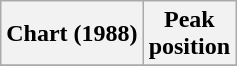<table class="wikitable plainrowheaders">
<tr>
<th>Chart (1988)</th>
<th>Peak<br>position</th>
</tr>
<tr>
</tr>
</table>
